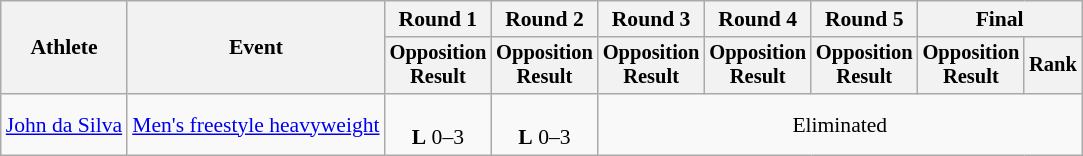<table class="wikitable" style="font-size:90%;text-align:center;">
<tr>
<th rowspan=2>Athlete</th>
<th rowspan=2>Event</th>
<th>Round 1</th>
<th>Round 2</th>
<th>Round 3</th>
<th>Round 4</th>
<th>Round 5</th>
<th colspan=2>Final</th>
</tr>
<tr style="font-size:95%">
<th>Opposition<br>Result</th>
<th>Opposition<br>Result</th>
<th>Opposition<br>Result</th>
<th>Opposition<br>Result</th>
<th>Opposition<br>Result</th>
<th>Opposition<br>Result</th>
<th>Rank</th>
</tr>
<tr>
<td style="text-align:left;"><a href='#'>John da Silva</a></td>
<td style="text-align:left;"><a href='#'>Men's freestyle heavyweight</a></td>
<td><br><strong>L</strong> 0–3</td>
<td><br><strong>L</strong> 0–3</td>
<td colspan=5>Eliminated</td>
</tr>
</table>
